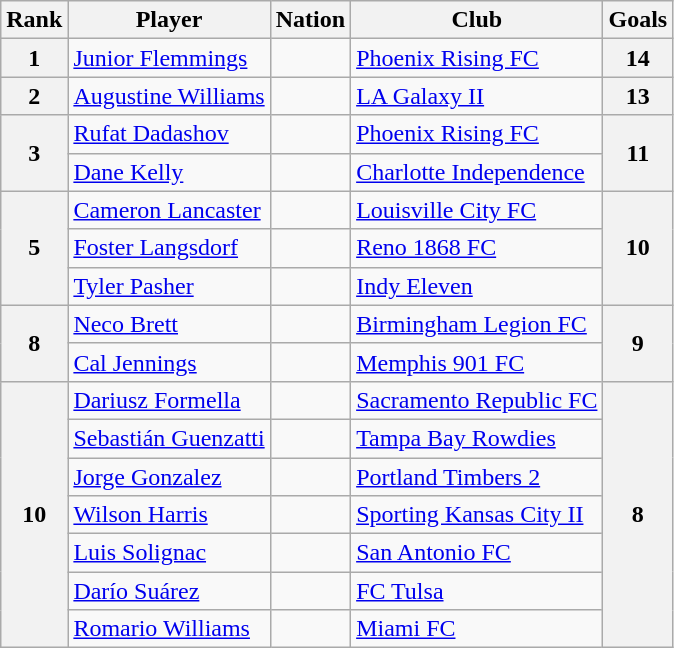<table class="wikitable">
<tr>
<th>Rank</th>
<th>Player</th>
<th>Nation</th>
<th>Club</th>
<th>Goals</th>
</tr>
<tr>
<th>1</th>
<td><a href='#'>Junior Flemmings</a></td>
<td></td>
<td><a href='#'>Phoenix Rising FC</a></td>
<th>14</th>
</tr>
<tr>
<th>2</th>
<td><a href='#'>Augustine Williams</a></td>
<td></td>
<td><a href='#'>LA Galaxy II</a></td>
<th>13</th>
</tr>
<tr>
<th rowspan=2>3</th>
<td><a href='#'>Rufat Dadashov</a></td>
<td></td>
<td><a href='#'>Phoenix Rising FC</a></td>
<th rowspan=2>11</th>
</tr>
<tr>
<td><a href='#'>Dane Kelly</a></td>
<td></td>
<td><a href='#'>Charlotte Independence</a></td>
</tr>
<tr>
<th rowspan=3>5</th>
<td><a href='#'>Cameron Lancaster</a></td>
<td></td>
<td><a href='#'>Louisville City FC</a></td>
<th rowspan=3>10</th>
</tr>
<tr>
<td><a href='#'>Foster Langsdorf</a></td>
<td></td>
<td><a href='#'>Reno 1868 FC</a></td>
</tr>
<tr>
<td><a href='#'>Tyler Pasher</a></td>
<td></td>
<td><a href='#'>Indy Eleven</a></td>
</tr>
<tr>
<th rowspan=2>8</th>
<td><a href='#'>Neco Brett</a></td>
<td></td>
<td><a href='#'>Birmingham Legion FC</a></td>
<th rowspan=2>9</th>
</tr>
<tr>
<td><a href='#'>Cal Jennings</a></td>
<td></td>
<td><a href='#'>Memphis 901 FC</a></td>
</tr>
<tr>
<th rowspan=7>10</th>
<td><a href='#'>Dariusz Formella</a></td>
<td></td>
<td><a href='#'>Sacramento Republic FC</a></td>
<th rowspan=7>8</th>
</tr>
<tr>
<td><a href='#'>Sebastián Guenzatti</a></td>
<td></td>
<td><a href='#'>Tampa Bay Rowdies</a></td>
</tr>
<tr>
<td><a href='#'>Jorge Gonzalez</a></td>
<td></td>
<td><a href='#'>Portland Timbers 2</a></td>
</tr>
<tr>
<td><a href='#'>Wilson Harris</a></td>
<td></td>
<td><a href='#'>Sporting Kansas City II</a></td>
</tr>
<tr>
<td><a href='#'>Luis Solignac</a></td>
<td></td>
<td><a href='#'>San Antonio FC</a></td>
</tr>
<tr>
<td><a href='#'>Darío Suárez</a></td>
<td></td>
<td><a href='#'>FC Tulsa</a></td>
</tr>
<tr>
<td><a href='#'>Romario Williams</a></td>
<td></td>
<td><a href='#'>Miami FC</a></td>
</tr>
</table>
